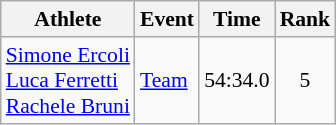<table class="wikitable" style="font-size:90%;">
<tr>
<th>Athlete</th>
<th>Event</th>
<th>Time</th>
<th>Rank</th>
</tr>
<tr align=center>
<td align=left><a href='#'>Simone Ercoli</a><br><a href='#'>Luca Ferretti</a><br><a href='#'>Rachele Bruni</a></td>
<td align=left><a href='#'>Team</a></td>
<td>54:34.0</td>
<td>5</td>
</tr>
</table>
